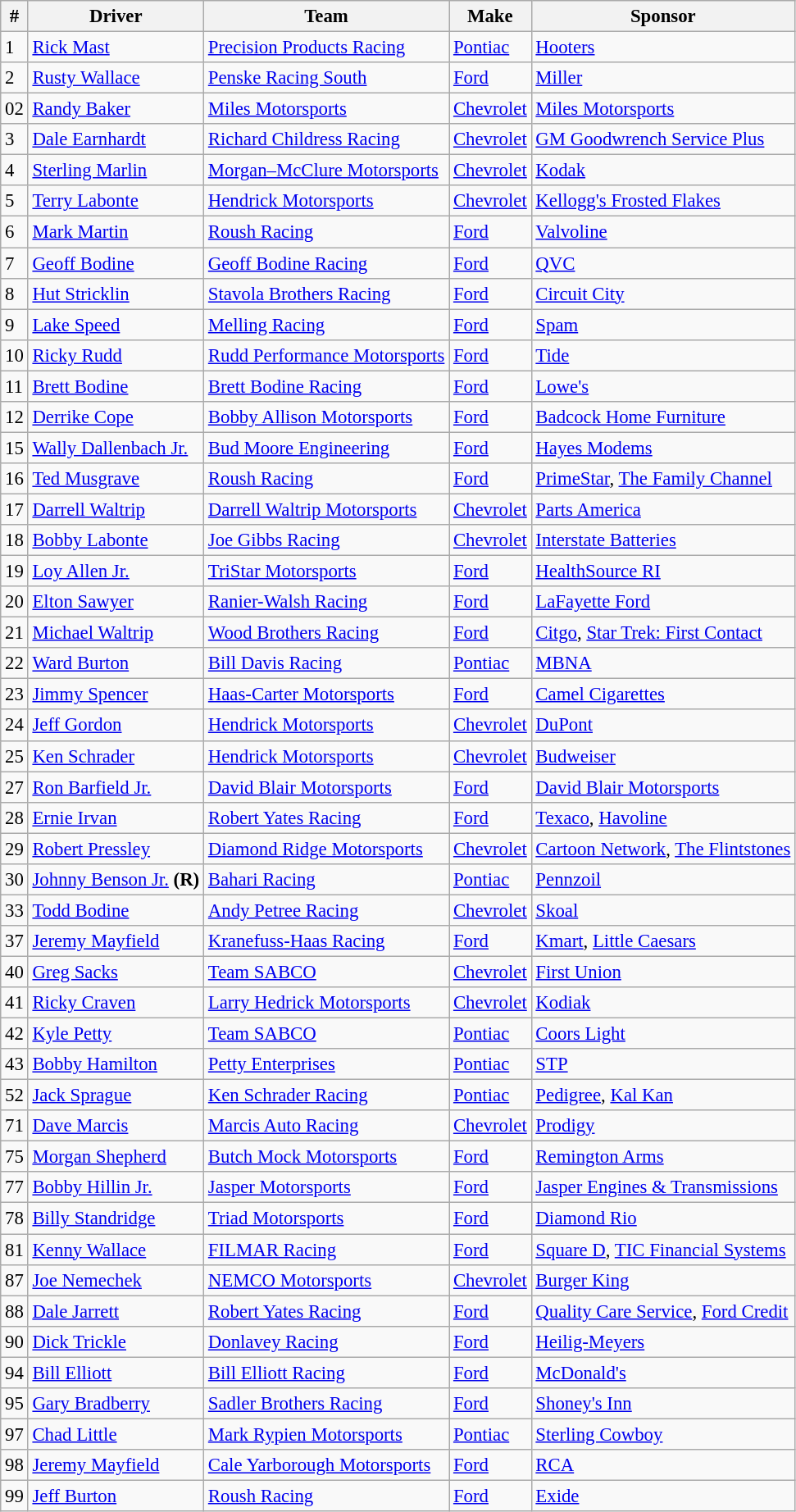<table class="wikitable" style="font-size:95%">
<tr>
<th>#</th>
<th>Driver</th>
<th>Team</th>
<th>Make</th>
<th>Sponsor</th>
</tr>
<tr>
<td>1</td>
<td><a href='#'>Rick Mast</a></td>
<td><a href='#'>Precision Products Racing</a></td>
<td><a href='#'>Pontiac</a></td>
<td><a href='#'>Hooters</a></td>
</tr>
<tr>
<td>2</td>
<td><a href='#'>Rusty Wallace</a></td>
<td><a href='#'>Penske Racing South</a></td>
<td><a href='#'>Ford</a></td>
<td><a href='#'>Miller</a></td>
</tr>
<tr>
<td>02</td>
<td><a href='#'>Randy Baker</a></td>
<td><a href='#'>Miles Motorsports</a></td>
<td><a href='#'>Chevrolet</a></td>
<td><a href='#'>Miles Motorsports</a></td>
</tr>
<tr>
<td>3</td>
<td><a href='#'>Dale Earnhardt</a></td>
<td><a href='#'>Richard Childress Racing</a></td>
<td><a href='#'>Chevrolet</a></td>
<td><a href='#'>GM Goodwrench Service Plus</a></td>
</tr>
<tr>
<td>4</td>
<td><a href='#'>Sterling Marlin</a></td>
<td><a href='#'>Morgan–McClure Motorsports</a></td>
<td><a href='#'>Chevrolet</a></td>
<td><a href='#'>Kodak</a></td>
</tr>
<tr>
<td>5</td>
<td><a href='#'>Terry Labonte</a></td>
<td><a href='#'>Hendrick Motorsports</a></td>
<td><a href='#'>Chevrolet</a></td>
<td><a href='#'>Kellogg's Frosted Flakes</a></td>
</tr>
<tr>
<td>6</td>
<td><a href='#'>Mark Martin</a></td>
<td><a href='#'>Roush Racing</a></td>
<td><a href='#'>Ford</a></td>
<td><a href='#'>Valvoline</a></td>
</tr>
<tr>
<td>7</td>
<td><a href='#'>Geoff Bodine</a></td>
<td><a href='#'>Geoff Bodine Racing</a></td>
<td><a href='#'>Ford</a></td>
<td><a href='#'>QVC</a></td>
</tr>
<tr>
<td>8</td>
<td><a href='#'>Hut Stricklin</a></td>
<td><a href='#'>Stavola Brothers Racing</a></td>
<td><a href='#'>Ford</a></td>
<td><a href='#'>Circuit City</a></td>
</tr>
<tr>
<td>9</td>
<td><a href='#'>Lake Speed</a></td>
<td><a href='#'>Melling Racing</a></td>
<td><a href='#'>Ford</a></td>
<td><a href='#'>Spam</a></td>
</tr>
<tr>
<td>10</td>
<td><a href='#'>Ricky Rudd</a></td>
<td><a href='#'>Rudd Performance Motorsports</a></td>
<td><a href='#'>Ford</a></td>
<td><a href='#'>Tide</a></td>
</tr>
<tr>
<td>11</td>
<td><a href='#'>Brett Bodine</a></td>
<td><a href='#'>Brett Bodine Racing</a></td>
<td><a href='#'>Ford</a></td>
<td><a href='#'>Lowe's</a></td>
</tr>
<tr>
<td>12</td>
<td><a href='#'>Derrike Cope</a></td>
<td><a href='#'>Bobby Allison Motorsports</a></td>
<td><a href='#'>Ford</a></td>
<td><a href='#'>Badcock Home Furniture</a></td>
</tr>
<tr>
<td>15</td>
<td><a href='#'>Wally Dallenbach Jr.</a></td>
<td><a href='#'>Bud Moore Engineering</a></td>
<td><a href='#'>Ford</a></td>
<td><a href='#'>Hayes Modems</a></td>
</tr>
<tr>
<td>16</td>
<td><a href='#'>Ted Musgrave</a></td>
<td><a href='#'>Roush Racing</a></td>
<td><a href='#'>Ford</a></td>
<td><a href='#'>PrimeStar</a>, <a href='#'>The Family Channel</a></td>
</tr>
<tr>
<td>17</td>
<td><a href='#'>Darrell Waltrip</a></td>
<td><a href='#'>Darrell Waltrip Motorsports</a></td>
<td><a href='#'>Chevrolet</a></td>
<td><a href='#'>Parts America</a></td>
</tr>
<tr>
<td>18</td>
<td><a href='#'>Bobby Labonte</a></td>
<td><a href='#'>Joe Gibbs Racing</a></td>
<td><a href='#'>Chevrolet</a></td>
<td><a href='#'>Interstate Batteries</a></td>
</tr>
<tr>
<td>19</td>
<td><a href='#'>Loy Allen Jr.</a></td>
<td><a href='#'>TriStar Motorsports</a></td>
<td><a href='#'>Ford</a></td>
<td><a href='#'>HealthSource RI</a></td>
</tr>
<tr>
<td>20</td>
<td><a href='#'>Elton Sawyer</a></td>
<td><a href='#'>Ranier-Walsh Racing</a></td>
<td><a href='#'>Ford</a></td>
<td><a href='#'>LaFayette Ford</a></td>
</tr>
<tr>
<td>21</td>
<td><a href='#'>Michael Waltrip</a></td>
<td><a href='#'>Wood Brothers Racing</a></td>
<td><a href='#'>Ford</a></td>
<td><a href='#'>Citgo</a>, <a href='#'>Star Trek: First Contact</a></td>
</tr>
<tr>
<td>22</td>
<td><a href='#'>Ward Burton</a></td>
<td><a href='#'>Bill Davis Racing</a></td>
<td><a href='#'>Pontiac</a></td>
<td><a href='#'>MBNA</a></td>
</tr>
<tr>
<td>23</td>
<td><a href='#'>Jimmy Spencer</a></td>
<td><a href='#'>Haas-Carter Motorsports</a></td>
<td><a href='#'>Ford</a></td>
<td><a href='#'>Camel Cigarettes</a></td>
</tr>
<tr>
<td>24</td>
<td><a href='#'>Jeff Gordon</a></td>
<td><a href='#'>Hendrick Motorsports</a></td>
<td><a href='#'>Chevrolet</a></td>
<td><a href='#'>DuPont</a></td>
</tr>
<tr>
<td>25</td>
<td><a href='#'>Ken Schrader</a></td>
<td><a href='#'>Hendrick Motorsports</a></td>
<td><a href='#'>Chevrolet</a></td>
<td><a href='#'>Budweiser</a></td>
</tr>
<tr>
<td>27</td>
<td><a href='#'>Ron Barfield Jr.</a></td>
<td><a href='#'>David Blair Motorsports</a></td>
<td><a href='#'>Ford</a></td>
<td><a href='#'>David Blair Motorsports</a></td>
</tr>
<tr>
<td>28</td>
<td><a href='#'>Ernie Irvan</a></td>
<td><a href='#'>Robert Yates Racing</a></td>
<td><a href='#'>Ford</a></td>
<td><a href='#'>Texaco</a>, <a href='#'>Havoline</a></td>
</tr>
<tr>
<td>29</td>
<td><a href='#'>Robert Pressley</a></td>
<td><a href='#'>Diamond Ridge Motorsports</a></td>
<td><a href='#'>Chevrolet</a></td>
<td><a href='#'>Cartoon Network</a>, <a href='#'>The Flintstones</a></td>
</tr>
<tr>
<td>30</td>
<td><a href='#'>Johnny Benson Jr.</a> <strong>(R)</strong></td>
<td><a href='#'>Bahari Racing</a></td>
<td><a href='#'>Pontiac</a></td>
<td><a href='#'>Pennzoil</a></td>
</tr>
<tr>
<td>33</td>
<td><a href='#'>Todd Bodine</a></td>
<td><a href='#'>Andy Petree Racing</a></td>
<td><a href='#'>Chevrolet</a></td>
<td><a href='#'>Skoal</a></td>
</tr>
<tr>
<td>37</td>
<td><a href='#'>Jeremy Mayfield</a></td>
<td><a href='#'>Kranefuss-Haas Racing</a></td>
<td><a href='#'>Ford</a></td>
<td><a href='#'>Kmart</a>, <a href='#'>Little Caesars</a></td>
</tr>
<tr>
<td>40</td>
<td><a href='#'>Greg Sacks</a></td>
<td><a href='#'>Team SABCO</a></td>
<td><a href='#'>Chevrolet</a></td>
<td><a href='#'>First Union</a></td>
</tr>
<tr>
<td>41</td>
<td><a href='#'>Ricky Craven</a></td>
<td><a href='#'>Larry Hedrick Motorsports</a></td>
<td><a href='#'>Chevrolet</a></td>
<td><a href='#'>Kodiak</a></td>
</tr>
<tr>
<td>42</td>
<td><a href='#'>Kyle Petty</a></td>
<td><a href='#'>Team SABCO</a></td>
<td><a href='#'>Pontiac</a></td>
<td><a href='#'>Coors Light</a></td>
</tr>
<tr>
<td>43</td>
<td><a href='#'>Bobby Hamilton</a></td>
<td><a href='#'>Petty Enterprises</a></td>
<td><a href='#'>Pontiac</a></td>
<td><a href='#'>STP</a></td>
</tr>
<tr>
<td>52</td>
<td><a href='#'>Jack Sprague</a></td>
<td><a href='#'>Ken Schrader Racing</a></td>
<td><a href='#'>Pontiac</a></td>
<td><a href='#'>Pedigree</a>, <a href='#'>Kal Kan</a></td>
</tr>
<tr>
<td>71</td>
<td><a href='#'>Dave Marcis</a></td>
<td><a href='#'>Marcis Auto Racing</a></td>
<td><a href='#'>Chevrolet</a></td>
<td><a href='#'>Prodigy</a></td>
</tr>
<tr>
<td>75</td>
<td><a href='#'>Morgan Shepherd</a></td>
<td><a href='#'>Butch Mock Motorsports</a></td>
<td><a href='#'>Ford</a></td>
<td><a href='#'>Remington Arms</a></td>
</tr>
<tr>
<td>77</td>
<td><a href='#'>Bobby Hillin Jr.</a></td>
<td><a href='#'>Jasper Motorsports</a></td>
<td><a href='#'>Ford</a></td>
<td><a href='#'>Jasper Engines & Transmissions</a></td>
</tr>
<tr>
<td>78</td>
<td><a href='#'>Billy Standridge</a></td>
<td><a href='#'>Triad Motorsports</a></td>
<td><a href='#'>Ford</a></td>
<td><a href='#'>Diamond Rio</a></td>
</tr>
<tr>
<td>81</td>
<td><a href='#'>Kenny Wallace</a></td>
<td><a href='#'>FILMAR Racing</a></td>
<td><a href='#'>Ford</a></td>
<td><a href='#'>Square D</a>, <a href='#'>TIC Financial Systems</a></td>
</tr>
<tr>
<td>87</td>
<td><a href='#'>Joe Nemechek</a></td>
<td><a href='#'>NEMCO Motorsports</a></td>
<td><a href='#'>Chevrolet</a></td>
<td><a href='#'>Burger King</a></td>
</tr>
<tr>
<td>88</td>
<td><a href='#'>Dale Jarrett</a></td>
<td><a href='#'>Robert Yates Racing</a></td>
<td><a href='#'>Ford</a></td>
<td><a href='#'>Quality Care Service</a>, <a href='#'>Ford Credit</a></td>
</tr>
<tr>
<td>90</td>
<td><a href='#'>Dick Trickle</a></td>
<td><a href='#'>Donlavey Racing</a></td>
<td><a href='#'>Ford</a></td>
<td><a href='#'>Heilig-Meyers</a></td>
</tr>
<tr>
<td>94</td>
<td><a href='#'>Bill Elliott</a></td>
<td><a href='#'>Bill Elliott Racing</a></td>
<td><a href='#'>Ford</a></td>
<td><a href='#'>McDonald's</a></td>
</tr>
<tr>
<td>95</td>
<td><a href='#'>Gary Bradberry</a></td>
<td><a href='#'>Sadler Brothers Racing</a></td>
<td><a href='#'>Ford</a></td>
<td><a href='#'>Shoney's Inn</a></td>
</tr>
<tr>
<td>97</td>
<td><a href='#'>Chad Little</a></td>
<td><a href='#'>Mark Rypien Motorsports</a></td>
<td><a href='#'>Pontiac</a></td>
<td><a href='#'>Sterling Cowboy</a></td>
</tr>
<tr>
<td>98</td>
<td><a href='#'>Jeremy Mayfield</a></td>
<td><a href='#'>Cale Yarborough Motorsports</a></td>
<td><a href='#'>Ford</a></td>
<td><a href='#'>RCA</a></td>
</tr>
<tr>
<td>99</td>
<td><a href='#'>Jeff Burton</a></td>
<td><a href='#'>Roush Racing</a></td>
<td><a href='#'>Ford</a></td>
<td><a href='#'>Exide</a></td>
</tr>
</table>
